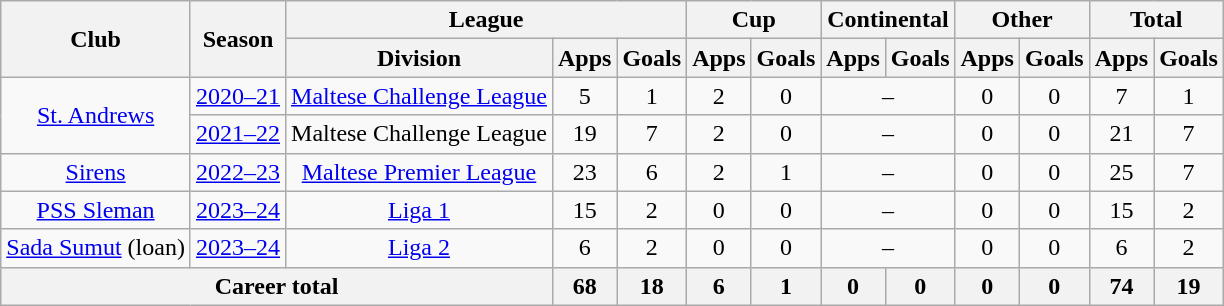<table class="wikitable" style="text-align: center">
<tr>
<th rowspan="2">Club</th>
<th rowspan="2">Season</th>
<th colspan="3">League</th>
<th colspan="2">Cup</th>
<th colspan="2">Continental</th>
<th colspan="2">Other</th>
<th colspan="3">Total</th>
</tr>
<tr>
<th>Division</th>
<th>Apps</th>
<th>Goals</th>
<th>Apps</th>
<th>Goals</th>
<th>Apps</th>
<th>Goals</th>
<th>Apps</th>
<th>Goals</th>
<th>Apps</th>
<th>Goals</th>
</tr>
<tr>
<td rowspan="2"><a href='#'>St. Andrews</a></td>
<td><a href='#'>2020–21</a></td>
<td rowspan="1" valign="center"><a href='#'>Maltese Challenge League</a></td>
<td>5</td>
<td>1</td>
<td>2</td>
<td>0</td>
<td colspan="2">–</td>
<td>0</td>
<td>0</td>
<td>7</td>
<td>1</td>
</tr>
<tr>
<td><a href='#'>2021–22</a></td>
<td>Maltese Challenge League</td>
<td>19</td>
<td>7</td>
<td>2</td>
<td>0</td>
<td colspan="2">–</td>
<td>0</td>
<td>0</td>
<td>21</td>
<td>7</td>
</tr>
<tr>
<td rowspan="1"><a href='#'>Sirens</a></td>
<td><a href='#'>2022–23</a></td>
<td rowspan="1" valign="center"><a href='#'>Maltese Premier League</a></td>
<td>23</td>
<td>6</td>
<td>2</td>
<td>1</td>
<td colspan="2">–</td>
<td>0</td>
<td>0</td>
<td>25</td>
<td>7</td>
</tr>
<tr>
<td rowspan="1"><a href='#'>PSS Sleman</a></td>
<td><a href='#'>2023–24</a></td>
<td rowspan="1" valign="center"><a href='#'>Liga 1</a></td>
<td>15</td>
<td>2</td>
<td>0</td>
<td>0</td>
<td colspan="2">–</td>
<td>0</td>
<td>0</td>
<td>15</td>
<td>2</td>
</tr>
<tr>
<td rowspan="1"><a href='#'>Sada Sumut</a> (loan)</td>
<td><a href='#'>2023–24</a></td>
<td rowspan="1" valign="center"><a href='#'>Liga 2</a></td>
<td>6</td>
<td>2</td>
<td>0</td>
<td>0</td>
<td colspan="2">–</td>
<td>0</td>
<td>0</td>
<td>6</td>
<td>2</td>
</tr>
<tr>
<th colspan="3">Career total</th>
<th>68</th>
<th>18</th>
<th>6</th>
<th>1</th>
<th>0</th>
<th>0</th>
<th>0</th>
<th>0</th>
<th>74</th>
<th>19</th>
</tr>
</table>
